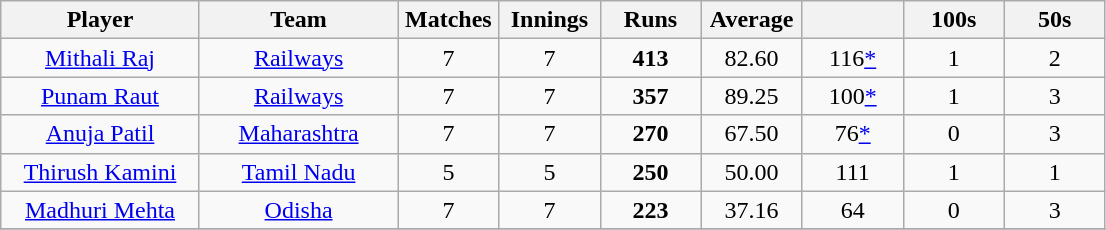<table class="wikitable" style="text-align:center;">
<tr>
<th width=125>Player</th>
<th width=125>Team</th>
<th width=60>Matches</th>
<th width=60>Innings</th>
<th width=60>Runs</th>
<th width=60>Average</th>
<th width=60></th>
<th width=60>100s</th>
<th width=60>50s</th>
</tr>
<tr>
<td><a href='#'>Mithali Raj</a></td>
<td><a href='#'>Railways</a></td>
<td>7</td>
<td>7</td>
<td><strong>413</strong></td>
<td>82.60</td>
<td>116<a href='#'>*</a></td>
<td>1</td>
<td>2</td>
</tr>
<tr>
<td><a href='#'>Punam Raut</a></td>
<td><a href='#'>Railways</a></td>
<td>7</td>
<td>7</td>
<td><strong>357</strong></td>
<td>89.25</td>
<td>100<a href='#'>*</a></td>
<td>1</td>
<td>3</td>
</tr>
<tr>
<td><a href='#'>Anuja Patil</a></td>
<td><a href='#'>Maharashtra</a></td>
<td>7</td>
<td>7</td>
<td><strong>270</strong></td>
<td>67.50</td>
<td>76<a href='#'>*</a></td>
<td>0</td>
<td>3</td>
</tr>
<tr>
<td><a href='#'>Thirush Kamini</a></td>
<td><a href='#'>Tamil Nadu</a></td>
<td>5</td>
<td>5</td>
<td><strong>250</strong></td>
<td>50.00</td>
<td>111</td>
<td>1</td>
<td>1</td>
</tr>
<tr>
<td><a href='#'>Madhuri Mehta</a></td>
<td><a href='#'>Odisha</a></td>
<td>7</td>
<td>7</td>
<td><strong>223</strong></td>
<td>37.16</td>
<td>64</td>
<td>0</td>
<td>3</td>
</tr>
<tr>
</tr>
</table>
